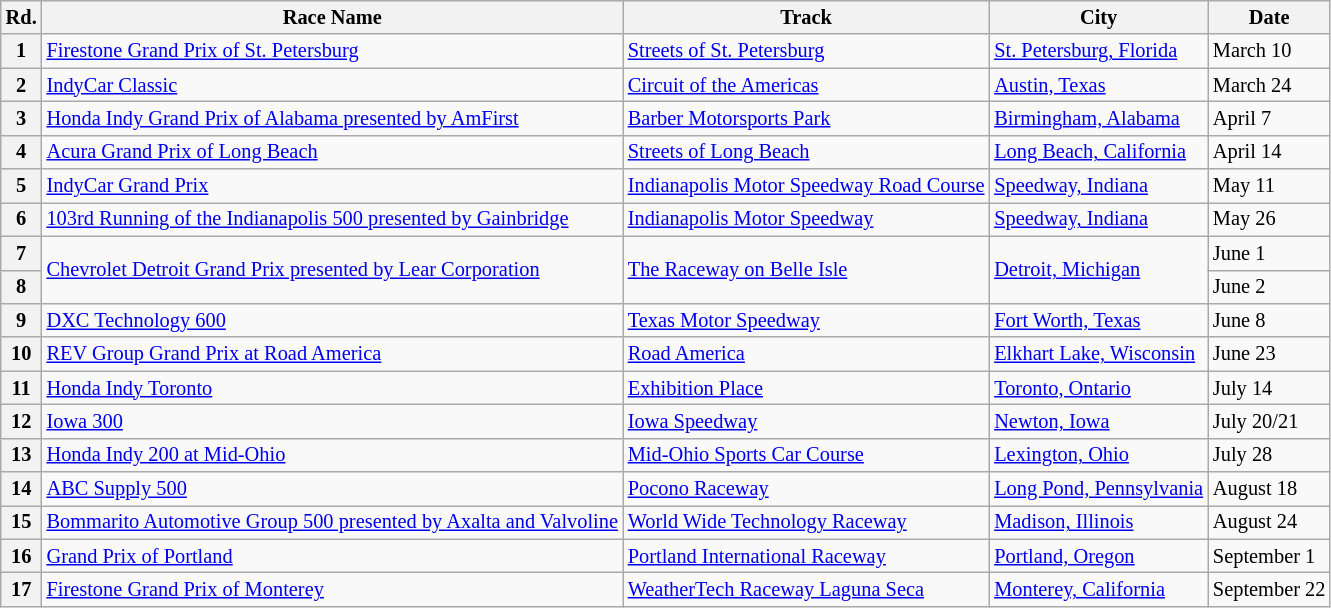<table class="wikitable" style="font-size: 85%">
<tr>
<th>Rd.</th>
<th>Race Name</th>
<th>Track</th>
<th>City</th>
<th>Date</th>
</tr>
<tr>
<th>1</th>
<td><a href='#'>Firestone Grand Prix of St. Petersburg</a></td>
<td> <a href='#'>Streets of St. Petersburg</a></td>
<td><a href='#'>St. Petersburg, Florida</a></td>
<td>March 10</td>
</tr>
<tr>
<th>2</th>
<td><a href='#'>IndyCar Classic</a></td>
<td> <a href='#'>Circuit of the Americas</a></td>
<td><a href='#'>Austin, Texas</a></td>
<td>March 24</td>
</tr>
<tr>
<th>3</th>
<td><a href='#'>Honda Indy Grand Prix of Alabama presented by AmFirst</a></td>
<td> <a href='#'>Barber Motorsports Park</a></td>
<td><a href='#'>Birmingham, Alabama</a></td>
<td>April 7</td>
</tr>
<tr>
<th>4</th>
<td><a href='#'>Acura Grand Prix of Long Beach</a></td>
<td> <a href='#'>Streets of Long Beach</a></td>
<td><a href='#'>Long Beach, California</a></td>
<td>April 14</td>
</tr>
<tr>
<th>5</th>
<td><a href='#'>IndyCar Grand Prix</a></td>
<td> <a href='#'>Indianapolis Motor Speedway Road Course</a></td>
<td><a href='#'>Speedway, Indiana</a></td>
<td>May 11</td>
</tr>
<tr>
<th>6</th>
<td><a href='#'>103rd Running of the Indianapolis 500 presented by Gainbridge</a></td>
<td> <a href='#'>Indianapolis Motor Speedway</a></td>
<td><a href='#'>Speedway, Indiana</a></td>
<td>May 26</td>
</tr>
<tr>
<th>7</th>
<td rowspan="2"><a href='#'>Chevrolet Detroit Grand Prix presented by Lear Corporation</a></td>
<td rowspan="2"> <a href='#'>The Raceway on Belle Isle</a></td>
<td rowspan="2"><a href='#'>Detroit, Michigan</a></td>
<td>June 1</td>
</tr>
<tr>
<th>8</th>
<td>June 2</td>
</tr>
<tr>
<th>9</th>
<td><a href='#'>DXC Technology 600</a></td>
<td> <a href='#'>Texas Motor Speedway</a></td>
<td><a href='#'>Fort Worth, Texas</a></td>
<td>June 8</td>
</tr>
<tr>
<th>10</th>
<td><a href='#'>REV Group Grand Prix at Road America</a></td>
<td> <a href='#'>Road America</a></td>
<td><a href='#'>Elkhart Lake, Wisconsin</a></td>
<td>June 23</td>
</tr>
<tr>
<th>11</th>
<td><a href='#'>Honda Indy Toronto</a></td>
<td> <a href='#'>Exhibition Place</a></td>
<td><a href='#'>Toronto, Ontario</a></td>
<td>July 14</td>
</tr>
<tr>
<th>12</th>
<td><a href='#'>Iowa 300</a></td>
<td> <a href='#'>Iowa Speedway</a></td>
<td><a href='#'>Newton, Iowa</a></td>
<td>July 20/21</td>
</tr>
<tr>
<th>13</th>
<td><a href='#'>Honda Indy 200 at Mid-Ohio</a></td>
<td> <a href='#'>Mid-Ohio Sports Car Course</a></td>
<td><a href='#'>Lexington, Ohio</a></td>
<td>July 28</td>
</tr>
<tr>
<th>14</th>
<td><a href='#'>ABC Supply 500</a></td>
<td> <a href='#'>Pocono Raceway</a></td>
<td><a href='#'>Long Pond, Pennsylvania</a></td>
<td>August 18</td>
</tr>
<tr>
<th>15</th>
<td><a href='#'>Bommarito Automotive Group 500 presented by Axalta and Valvoline</a></td>
<td> <a href='#'>World Wide Technology Raceway</a></td>
<td><a href='#'>Madison, Illinois</a></td>
<td>August 24</td>
</tr>
<tr>
<th>16</th>
<td><a href='#'>Grand Prix of Portland</a></td>
<td> <a href='#'>Portland International Raceway</a></td>
<td><a href='#'>Portland, Oregon</a></td>
<td>September 1</td>
</tr>
<tr>
<th>17</th>
<td><a href='#'>Firestone Grand Prix of Monterey</a></td>
<td> <a href='#'>WeatherTech Raceway Laguna Seca</a></td>
<td><a href='#'>Monterey, California</a></td>
<td>September 22</td>
</tr>
</table>
